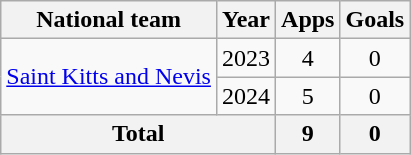<table class="wikitable" style="text-align: center;">
<tr>
<th>National team</th>
<th>Year</th>
<th>Apps</th>
<th>Goals</th>
</tr>
<tr>
<td rowspan="2"><a href='#'>Saint Kitts and Nevis</a></td>
<td>2023</td>
<td>4</td>
<td>0</td>
</tr>
<tr>
<td>2024</td>
<td>5</td>
<td>0</td>
</tr>
<tr>
<th colspan="2">Total</th>
<th>9</th>
<th>0</th>
</tr>
</table>
